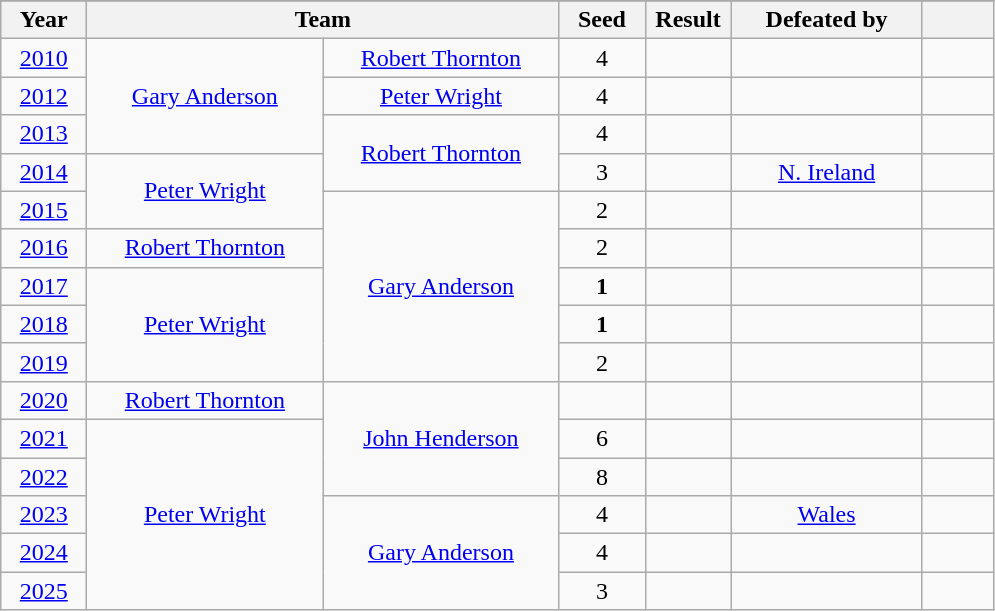<table class="wikitable" style="text-align: center;">
<tr style= "background: #e2e2e2;">
</tr>
<tr style="background: #efefef;">
<th width=50px>Year</th>
<th colspan="2">Team</th>
<th width=50px>Seed</th>
<th width=50px>Result</th>
<th width=120px>Defeated by</th>
<th width=40px></th>
</tr>
<tr>
<td><a href='#'>2010</a></td>
<td rowspan=3 width=150px><a href='#'>Gary Anderson</a></td>
<td width=150px><a href='#'>Robert Thornton</a></td>
<td>4</td>
<td></td>
<td> <br> </td>
<td></td>
</tr>
<tr>
<td><a href='#'>2012</a></td>
<td><a href='#'>Peter Wright</a></td>
<td>4</td>
<td></td>
<td> </td>
<td></td>
</tr>
<tr>
<td><a href='#'>2013</a></td>
<td rowspan=2><a href='#'>Robert Thornton</a></td>
<td>4</td>
<td></td>
<td> </td>
<td></td>
</tr>
<tr>
<td><a href='#'>2014</a></td>
<td rowspan=2><a href='#'>Peter Wright</a></td>
<td>3</td>
<td></td>
<td> <a href='#'>N. Ireland</a></td>
<td></td>
</tr>
<tr>
<td><a href='#'>2015</a></td>
<td rowspan="5"><a href='#'>Gary Anderson</a></td>
<td>2</td>
<td></td>
<td> </td>
<td></td>
</tr>
<tr>
<td><a href='#'>2016</a></td>
<td><a href='#'>Robert Thornton</a></td>
<td>2</td>
<td></td>
<td> </td>
<td></td>
</tr>
<tr>
<td><a href='#'>2017</a></td>
<td rowspan=3><a href='#'>Peter Wright</a></td>
<td><strong>1</strong></td>
<td></td>
<td> </td>
<td></td>
</tr>
<tr>
<td><a href='#'>2018</a></td>
<td><strong>1</strong></td>
<td></td>
<td> </td>
<td></td>
</tr>
<tr>
<td><a href='#'>2019</a></td>
<td>2</td>
<td></td>
<td></td>
<td></td>
</tr>
<tr>
<td><a href='#'>2020</a></td>
<td><a href='#'>Robert Thornton</a></td>
<td rowspan=3><a href='#'>John Henderson</a></td>
<td></td>
<td></td>
<td> </td>
<td></td>
</tr>
<tr>
<td><a href='#'>2021</a></td>
<td rowspan=5><a href='#'>Peter Wright</a></td>
<td>6</td>
<td></td>
<td></td>
<td></td>
</tr>
<tr>
<td><a href='#'>2022</a></td>
<td>8</td>
<td></td>
<td> </td>
<td></td>
</tr>
<tr>
<td><a href='#'>2023</a></td>
<td rowspan=3><a href='#'>Gary Anderson</a></td>
<td>4</td>
<td></td>
<td> <a href='#'>Wales</a></td>
<td></td>
</tr>
<tr>
<td><a href='#'>2024</a></td>
<td>4</td>
<td></td>
<td> </td>
<td></td>
</tr>
<tr>
<td><a href='#'>2025</a></td>
<td>3</td>
<td></td>
<td></td>
<td></td>
</tr>
</table>
